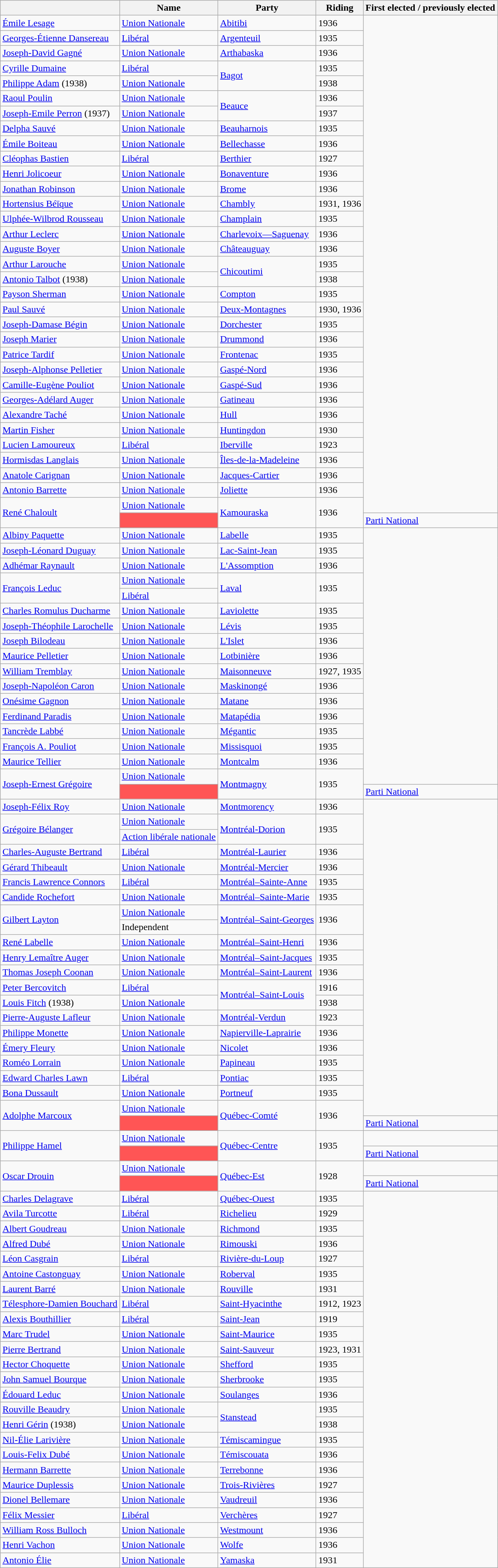<table class="wikitable sortable">
<tr>
<th></th>
<th>Name</th>
<th>Party</th>
<th>Riding</th>
<th>First elected / previously elected</th>
</tr>
<tr>
<td><a href='#'>Émile Lesage</a></td>
<td><a href='#'>Union Nationale</a></td>
<td><a href='#'>Abitibi</a></td>
<td>1936</td>
</tr>
<tr>
<td><a href='#'>Georges-Étienne Dansereau</a></td>
<td><a href='#'>Libéral</a></td>
<td><a href='#'>Argenteuil</a></td>
<td>1935</td>
</tr>
<tr>
<td><a href='#'>Joseph-David Gagné</a></td>
<td><a href='#'>Union Nationale</a></td>
<td><a href='#'>Arthabaska</a></td>
<td>1936</td>
</tr>
<tr>
<td><a href='#'>Cyrille Dumaine</a></td>
<td><a href='#'>Libéral</a></td>
<td rowspan=2><a href='#'>Bagot</a></td>
<td>1935</td>
</tr>
<tr>
<td><a href='#'>Philippe Adam</a> (1938)</td>
<td><a href='#'>Union Nationale</a></td>
<td>1938</td>
</tr>
<tr>
<td><a href='#'>Raoul Poulin</a></td>
<td><a href='#'>Union Nationale</a></td>
<td rowspan=2><a href='#'>Beauce</a></td>
<td>1936</td>
</tr>
<tr>
<td><a href='#'>Joseph-Emile Perron</a> (1937)</td>
<td><a href='#'>Union Nationale</a></td>
<td>1937</td>
</tr>
<tr>
<td><a href='#'>Delpha Sauvé</a></td>
<td><a href='#'>Union Nationale</a></td>
<td><a href='#'>Beauharnois</a></td>
<td>1935</td>
</tr>
<tr>
<td><a href='#'>Émile Boiteau</a></td>
<td><a href='#'>Union Nationale</a></td>
<td><a href='#'>Bellechasse</a></td>
<td>1936</td>
</tr>
<tr>
<td><a href='#'>Cléophas Bastien</a></td>
<td><a href='#'>Libéral</a></td>
<td><a href='#'>Berthier</a></td>
<td>1927</td>
</tr>
<tr>
<td><a href='#'>Henri Jolicoeur</a></td>
<td><a href='#'>Union Nationale</a></td>
<td><a href='#'>Bonaventure</a></td>
<td>1936</td>
</tr>
<tr>
<td><a href='#'>Jonathan Robinson</a></td>
<td><a href='#'>Union Nationale</a></td>
<td><a href='#'>Brome</a></td>
<td>1936</td>
</tr>
<tr>
<td><a href='#'>Hortensius Béïque</a></td>
<td><a href='#'>Union Nationale</a></td>
<td><a href='#'>Chambly</a></td>
<td>1931, 1936</td>
</tr>
<tr>
<td><a href='#'>Ulphée-Wilbrod Rousseau</a></td>
<td><a href='#'>Union Nationale</a></td>
<td><a href='#'>Champlain</a></td>
<td>1935</td>
</tr>
<tr>
<td><a href='#'>Arthur Leclerc</a></td>
<td><a href='#'>Union Nationale</a></td>
<td><a href='#'>Charlevoix—Saguenay</a></td>
<td>1936</td>
</tr>
<tr>
<td><a href='#'>Auguste Boyer</a></td>
<td><a href='#'>Union Nationale</a></td>
<td><a href='#'>Châteauguay</a></td>
<td>1936</td>
</tr>
<tr>
<td><a href='#'>Arthur Larouche</a></td>
<td><a href='#'>Union Nationale</a></td>
<td rowspan=2><a href='#'>Chicoutimi</a></td>
<td>1935</td>
</tr>
<tr>
<td><a href='#'>Antonio Talbot</a> (1938)</td>
<td><a href='#'>Union Nationale</a></td>
<td>1938</td>
</tr>
<tr>
<td><a href='#'>Payson Sherman</a></td>
<td><a href='#'>Union Nationale</a></td>
<td><a href='#'>Compton</a></td>
<td>1935</td>
</tr>
<tr>
<td><a href='#'>Paul Sauvé</a></td>
<td><a href='#'>Union Nationale</a></td>
<td><a href='#'>Deux-Montagnes</a></td>
<td>1930, 1936</td>
</tr>
<tr>
<td><a href='#'>Joseph-Damase Bégin</a></td>
<td><a href='#'>Union Nationale</a></td>
<td><a href='#'>Dorchester</a></td>
<td>1935</td>
</tr>
<tr>
<td><a href='#'>Joseph Marier</a></td>
<td><a href='#'>Union Nationale</a></td>
<td><a href='#'>Drummond</a></td>
<td>1936</td>
</tr>
<tr>
<td><a href='#'>Patrice Tardif</a></td>
<td><a href='#'>Union Nationale</a></td>
<td><a href='#'>Frontenac</a></td>
<td>1935</td>
</tr>
<tr>
<td><a href='#'>Joseph-Alphonse Pelletier</a></td>
<td><a href='#'>Union Nationale</a></td>
<td><a href='#'>Gaspé-Nord</a></td>
<td>1936</td>
</tr>
<tr>
<td><a href='#'>Camille-Eugène Pouliot</a></td>
<td><a href='#'>Union Nationale</a></td>
<td><a href='#'>Gaspé-Sud</a></td>
<td>1936</td>
</tr>
<tr>
<td><a href='#'>Georges-Adélard Auger</a></td>
<td><a href='#'>Union Nationale</a></td>
<td><a href='#'>Gatineau</a></td>
<td>1936</td>
</tr>
<tr>
<td><a href='#'>Alexandre Taché</a></td>
<td><a href='#'>Union Nationale</a></td>
<td><a href='#'>Hull</a></td>
<td>1936</td>
</tr>
<tr>
<td><a href='#'>Martin Fisher</a></td>
<td><a href='#'>Union Nationale</a></td>
<td><a href='#'>Huntingdon</a></td>
<td>1930</td>
</tr>
<tr>
<td><a href='#'>Lucien Lamoureux</a></td>
<td><a href='#'>Libéral</a></td>
<td><a href='#'>Iberville</a></td>
<td>1923</td>
</tr>
<tr>
<td><a href='#'>Hormisdas Langlais</a></td>
<td><a href='#'>Union Nationale</a></td>
<td><a href='#'>Îles-de-la-Madeleine</a></td>
<td>1936</td>
</tr>
<tr>
<td><a href='#'>Anatole Carignan</a></td>
<td><a href='#'>Union Nationale</a></td>
<td><a href='#'>Jacques-Cartier</a></td>
<td>1936</td>
</tr>
<tr>
<td><a href='#'>Antonio Barrette</a></td>
<td><a href='#'>Union Nationale</a></td>
<td><a href='#'>Joliette</a></td>
<td>1936</td>
</tr>
<tr>
<td rowspan=2><a href='#'>René Chaloult</a></td>
<td><a href='#'>Union Nationale</a></td>
<td rowspan=2><a href='#'>Kamouraska</a></td>
<td rowspan=2>1936</td>
</tr>
<tr>
<td style="background-color:#FF5555;"></td>
<td><a href='#'>Parti National</a></td>
</tr>
<tr>
<td><a href='#'>Albiny Paquette</a></td>
<td><a href='#'>Union Nationale</a></td>
<td><a href='#'>Labelle</a></td>
<td>1935</td>
</tr>
<tr>
<td><a href='#'>Joseph-Léonard Duguay</a></td>
<td><a href='#'>Union Nationale</a></td>
<td><a href='#'>Lac-Saint-Jean</a></td>
<td>1935</td>
</tr>
<tr>
<td><a href='#'>Adhémar Raynault</a></td>
<td><a href='#'>Union Nationale</a></td>
<td><a href='#'>L'Assomption</a></td>
<td>1936</td>
</tr>
<tr>
<td rowspan=2><a href='#'>François Leduc</a></td>
<td><a href='#'>Union Nationale</a></td>
<td rowspan=2><a href='#'>Laval</a></td>
<td rowspan=2>1935</td>
</tr>
<tr>
<td><a href='#'>Libéral</a></td>
</tr>
<tr>
<td><a href='#'>Charles Romulus Ducharme</a></td>
<td><a href='#'>Union Nationale</a></td>
<td><a href='#'>Laviolette</a></td>
<td>1935</td>
</tr>
<tr>
<td><a href='#'>Joseph-Théophile Larochelle</a></td>
<td><a href='#'>Union Nationale</a></td>
<td><a href='#'>Lévis</a></td>
<td>1935</td>
</tr>
<tr>
<td><a href='#'>Joseph Bilodeau</a></td>
<td><a href='#'>Union Nationale</a></td>
<td><a href='#'>L'Islet</a></td>
<td>1936</td>
</tr>
<tr>
<td><a href='#'>Maurice Pelletier</a></td>
<td><a href='#'>Union Nationale</a></td>
<td><a href='#'>Lotbinière</a></td>
<td>1936</td>
</tr>
<tr>
<td><a href='#'>William Tremblay</a></td>
<td><a href='#'>Union Nationale</a></td>
<td><a href='#'>Maisonneuve</a></td>
<td>1927, 1935</td>
</tr>
<tr>
<td><a href='#'>Joseph-Napoléon Caron</a></td>
<td><a href='#'>Union Nationale</a></td>
<td><a href='#'>Maskinongé</a></td>
<td>1936</td>
</tr>
<tr>
<td><a href='#'>Onésime Gagnon</a></td>
<td><a href='#'>Union Nationale</a></td>
<td><a href='#'>Matane</a></td>
<td>1936</td>
</tr>
<tr>
<td><a href='#'>Ferdinand Paradis</a></td>
<td><a href='#'>Union Nationale</a></td>
<td><a href='#'>Matapédia</a></td>
<td>1936</td>
</tr>
<tr>
<td><a href='#'>Tancrède Labbé</a></td>
<td><a href='#'>Union Nationale</a></td>
<td><a href='#'>Mégantic</a></td>
<td>1935</td>
</tr>
<tr>
<td><a href='#'>François A. Pouliot</a></td>
<td><a href='#'>Union Nationale</a></td>
<td><a href='#'>Missisquoi</a></td>
<td>1935</td>
</tr>
<tr>
<td><a href='#'>Maurice Tellier</a></td>
<td><a href='#'>Union Nationale</a></td>
<td><a href='#'>Montcalm</a></td>
<td>1936</td>
</tr>
<tr>
<td rowspan=2><a href='#'>Joseph-Ernest Grégoire</a></td>
<td><a href='#'>Union Nationale</a></td>
<td rowspan=2><a href='#'>Montmagny</a></td>
<td rowspan=2>1935</td>
</tr>
<tr>
<td style="background-color:#FF5555;"> </td>
<td><a href='#'>Parti National</a></td>
</tr>
<tr>
<td><a href='#'>Joseph-Félix Roy</a></td>
<td><a href='#'>Union Nationale</a></td>
<td><a href='#'>Montmorency</a></td>
<td>1936</td>
</tr>
<tr>
<td rowspan=2><a href='#'>Grégoire Bélanger</a></td>
<td><a href='#'>Union Nationale</a></td>
<td rowspan=2><a href='#'>Montréal-Dorion</a></td>
<td rowspan=2>1935</td>
</tr>
<tr>
<td><a href='#'>Action libérale nationale</a></td>
</tr>
<tr>
<td><a href='#'>Charles-Auguste Bertrand</a></td>
<td><a href='#'>Libéral</a></td>
<td><a href='#'>Montréal-Laurier</a></td>
<td>1936</td>
</tr>
<tr>
<td><a href='#'>Gérard Thibeault</a></td>
<td><a href='#'>Union Nationale</a></td>
<td><a href='#'>Montréal-Mercier</a></td>
<td>1936</td>
</tr>
<tr>
<td><a href='#'>Francis Lawrence Connors</a></td>
<td><a href='#'>Libéral</a></td>
<td><a href='#'>Montréal–Sainte-Anne</a></td>
<td>1935</td>
</tr>
<tr>
<td><a href='#'>Candide Rochefort</a></td>
<td><a href='#'>Union Nationale</a></td>
<td><a href='#'>Montréal–Sainte-Marie</a></td>
<td>1935</td>
</tr>
<tr>
<td rowspan=2><a href='#'>Gilbert Layton</a></td>
<td><a href='#'>Union Nationale</a></td>
<td rowspan=2><a href='#'>Montréal–Saint-Georges</a></td>
<td rowspan=2>1936</td>
</tr>
<tr>
<td>Independent</td>
</tr>
<tr>
<td><a href='#'>René Labelle</a></td>
<td><a href='#'>Union Nationale</a></td>
<td><a href='#'>Montréal–Saint-Henri</a></td>
<td>1936</td>
</tr>
<tr>
<td><a href='#'>Henry Lemaître Auger</a></td>
<td><a href='#'>Union Nationale</a></td>
<td><a href='#'>Montréal–Saint-Jacques</a></td>
<td>1935</td>
</tr>
<tr>
<td><a href='#'>Thomas Joseph Coonan</a></td>
<td><a href='#'>Union Nationale</a></td>
<td><a href='#'>Montréal–Saint-Laurent</a></td>
<td>1936</td>
</tr>
<tr>
<td><a href='#'>Peter Bercovitch</a></td>
<td><a href='#'>Libéral</a></td>
<td rowspan=2><a href='#'>Montréal–Saint-Louis</a></td>
<td>1916</td>
</tr>
<tr>
<td><a href='#'>Louis Fitch</a> (1938)</td>
<td><a href='#'>Union Nationale</a></td>
<td>1938</td>
</tr>
<tr>
<td><a href='#'>Pierre-Auguste Lafleur</a></td>
<td><a href='#'>Union Nationale</a></td>
<td><a href='#'>Montréal-Verdun</a></td>
<td>1923</td>
</tr>
<tr>
<td><a href='#'>Philippe Monette</a></td>
<td><a href='#'>Union Nationale</a></td>
<td><a href='#'>Napierville-Laprairie</a></td>
<td>1936</td>
</tr>
<tr>
<td><a href='#'>Émery Fleury</a></td>
<td><a href='#'>Union Nationale</a></td>
<td><a href='#'>Nicolet</a></td>
<td>1936</td>
</tr>
<tr>
<td><a href='#'>Roméo Lorrain</a></td>
<td><a href='#'>Union Nationale</a></td>
<td><a href='#'>Papineau</a></td>
<td>1935</td>
</tr>
<tr>
<td><a href='#'>Edward Charles Lawn</a></td>
<td><a href='#'>Libéral</a></td>
<td><a href='#'>Pontiac</a></td>
<td>1935</td>
</tr>
<tr>
<td><a href='#'>Bona Dussault</a></td>
<td><a href='#'>Union Nationale</a></td>
<td><a href='#'>Portneuf</a></td>
<td>1935</td>
</tr>
<tr>
<td rowspan=2><a href='#'>Adolphe Marcoux</a></td>
<td><a href='#'>Union Nationale</a></td>
<td rowspan=2><a href='#'>Québec-Comté</a></td>
<td rowspan=2>1936</td>
</tr>
<tr>
<td style="background-color:#FF5555;"> </td>
<td><a href='#'>Parti National</a></td>
</tr>
<tr>
<td rowspan=2><a href='#'>Philippe Hamel</a></td>
<td><a href='#'>Union Nationale</a></td>
<td rowspan=2><a href='#'>Québec-Centre</a></td>
<td rowspan=2>1935</td>
</tr>
<tr>
<td style="background-color:#FF5555;"></td>
<td><a href='#'>Parti National</a></td>
</tr>
<tr>
<td rowspan=2><a href='#'>Oscar Drouin</a></td>
<td><a href='#'>Union Nationale</a></td>
<td rowspan=2><a href='#'>Québec-Est</a></td>
<td rowspan=2>1928</td>
</tr>
<tr>
<td style="background-color:#FF5555;"></td>
<td><a href='#'>Parti National</a></td>
</tr>
<tr>
<td><a href='#'>Charles Delagrave</a></td>
<td><a href='#'>Libéral</a></td>
<td><a href='#'>Québec-Ouest</a></td>
<td>1935</td>
</tr>
<tr>
<td><a href='#'>Avila Turcotte</a></td>
<td><a href='#'>Libéral</a></td>
<td><a href='#'>Richelieu</a></td>
<td>1929</td>
</tr>
<tr>
<td><a href='#'>Albert Goudreau</a></td>
<td><a href='#'>Union Nationale</a></td>
<td><a href='#'>Richmond</a></td>
<td>1935</td>
</tr>
<tr>
<td><a href='#'>Alfred Dubé</a></td>
<td><a href='#'>Union Nationale</a></td>
<td><a href='#'>Rimouski</a></td>
<td>1936</td>
</tr>
<tr>
<td><a href='#'>Léon Casgrain</a></td>
<td><a href='#'>Libéral</a></td>
<td><a href='#'>Rivière-du-Loup</a></td>
<td>1927</td>
</tr>
<tr>
<td><a href='#'>Antoine Castonguay</a></td>
<td><a href='#'>Union Nationale</a></td>
<td><a href='#'>Roberval</a></td>
<td>1935</td>
</tr>
<tr>
<td><a href='#'>Laurent Barré</a></td>
<td><a href='#'>Union Nationale</a></td>
<td><a href='#'>Rouville</a></td>
<td>1931</td>
</tr>
<tr>
<td><a href='#'>Télesphore-Damien Bouchard</a></td>
<td><a href='#'>Libéral</a></td>
<td><a href='#'>Saint-Hyacinthe</a></td>
<td>1912, 1923</td>
</tr>
<tr>
<td><a href='#'>Alexis Bouthillier</a></td>
<td><a href='#'>Libéral</a></td>
<td><a href='#'>Saint-Jean</a></td>
<td>1919</td>
</tr>
<tr>
<td><a href='#'>Marc Trudel</a></td>
<td><a href='#'>Union Nationale</a></td>
<td><a href='#'>Saint-Maurice</a></td>
<td>1935</td>
</tr>
<tr>
<td><a href='#'>Pierre Bertrand</a></td>
<td><a href='#'>Union Nationale</a></td>
<td><a href='#'>Saint-Sauveur</a></td>
<td>1923, 1931</td>
</tr>
<tr>
<td><a href='#'>Hector Choquette</a></td>
<td><a href='#'>Union Nationale</a></td>
<td><a href='#'>Shefford</a></td>
<td>1935</td>
</tr>
<tr>
<td><a href='#'>John Samuel Bourque</a></td>
<td><a href='#'>Union Nationale</a></td>
<td><a href='#'>Sherbrooke</a></td>
<td>1935</td>
</tr>
<tr>
<td><a href='#'>Édouard Leduc</a></td>
<td><a href='#'>Union Nationale</a></td>
<td><a href='#'>Soulanges</a></td>
<td>1936</td>
</tr>
<tr>
<td><a href='#'>Rouville Beaudry</a></td>
<td><a href='#'>Union Nationale</a></td>
<td rowspan=2><a href='#'>Stanstead</a></td>
<td>1935</td>
</tr>
<tr>
<td><a href='#'>Henri Gérin</a> (1938)</td>
<td><a href='#'>Union Nationale</a></td>
<td>1938</td>
</tr>
<tr>
<td><a href='#'>Nil-Élie Larivière</a></td>
<td><a href='#'>Union Nationale</a></td>
<td><a href='#'>Témiscamingue</a></td>
<td>1935</td>
</tr>
<tr>
<td><a href='#'>Louis-Felix Dubé</a></td>
<td><a href='#'>Union Nationale</a></td>
<td><a href='#'>Témiscouata</a></td>
<td>1936</td>
</tr>
<tr>
<td><a href='#'>Hermann Barrette</a></td>
<td><a href='#'>Union Nationale</a></td>
<td><a href='#'>Terrebonne</a></td>
<td>1936</td>
</tr>
<tr>
<td><a href='#'>Maurice Duplessis</a></td>
<td><a href='#'>Union Nationale</a></td>
<td><a href='#'>Trois-Rivières</a></td>
<td>1927</td>
</tr>
<tr>
<td><a href='#'>Dionel Bellemare</a></td>
<td><a href='#'>Union Nationale</a></td>
<td><a href='#'>Vaudreuil</a></td>
<td>1936</td>
</tr>
<tr>
<td><a href='#'>Félix Messier</a></td>
<td><a href='#'>Libéral</a></td>
<td><a href='#'>Verchères</a></td>
<td>1927</td>
</tr>
<tr>
<td><a href='#'>William Ross Bulloch</a></td>
<td><a href='#'>Union Nationale</a></td>
<td><a href='#'>Westmount</a></td>
<td>1936</td>
</tr>
<tr>
<td><a href='#'>Henri Vachon</a></td>
<td><a href='#'>Union Nationale</a></td>
<td><a href='#'>Wolfe</a></td>
<td>1936</td>
</tr>
<tr>
<td><a href='#'>Antonio Élie</a></td>
<td><a href='#'>Union Nationale</a></td>
<td><a href='#'>Yamaska</a></td>
<td>1931</td>
</tr>
</table>
